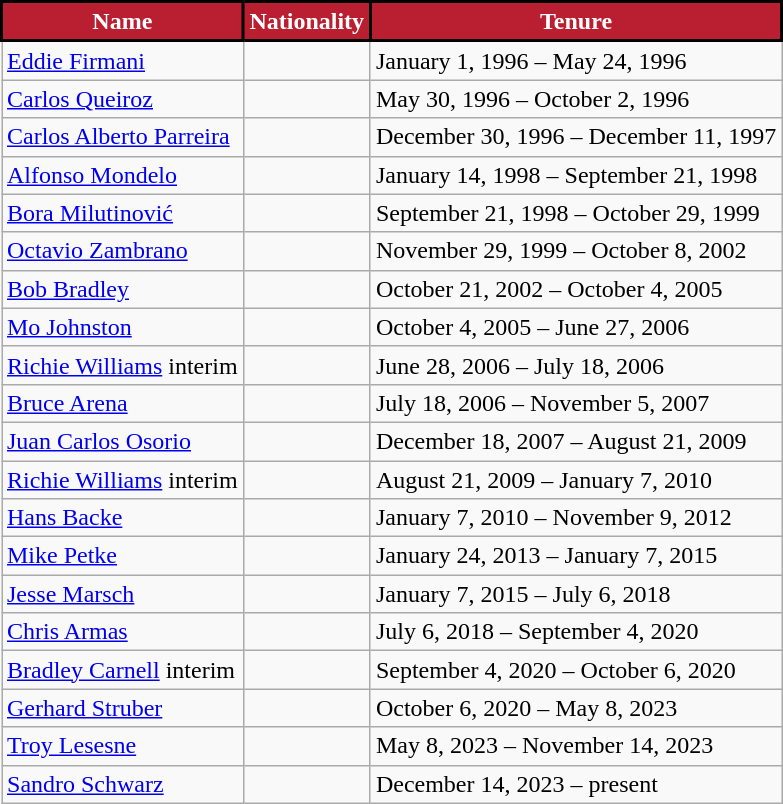<table class="wikitable">
<tr>
<th style="background:#B91F31; color:#FFFFFF; border:2px solid #000000;" scope="col">Name</th>
<th style="background:#B91F31; color:#FFFFFF; border:2px solid #000000;" scope="col">Nationality</th>
<th style="background:#B91F31; color:#FFFFFF; border:2px solid #000000;" scope="col">Tenure</th>
</tr>
<tr>
<td><a href='#'>Eddie Firmani</a></td>
<td></td>
<td>January 1, 1996 – May 24, 1996</td>
</tr>
<tr>
<td><a href='#'>Carlos Queiroz</a></td>
<td></td>
<td>May 30, 1996 – October 2, 1996</td>
</tr>
<tr>
<td><a href='#'>Carlos Alberto Parreira</a></td>
<td></td>
<td>December 30, 1996 – December 11, 1997</td>
</tr>
<tr>
<td><a href='#'>Alfonso Mondelo</a></td>
<td></td>
<td>January 14, 1998 – September 21, 1998</td>
</tr>
<tr>
<td><a href='#'>Bora Milutinović</a></td>
<td></td>
<td>September 21, 1998 – October 29, 1999</td>
</tr>
<tr>
<td><a href='#'>Octavio Zambrano</a></td>
<td></td>
<td>November 29, 1999 – October 8, 2002</td>
</tr>
<tr>
<td><a href='#'>Bob Bradley</a></td>
<td></td>
<td>October 21, 2002 – October 4, 2005</td>
</tr>
<tr>
<td><a href='#'>Mo Johnston</a></td>
<td></td>
<td>October 4, 2005 – June 27, 2006</td>
</tr>
<tr>
<td><a href='#'>Richie Williams</a> interim</td>
<td></td>
<td>June 28, 2006 – July 18, 2006</td>
</tr>
<tr>
<td><a href='#'>Bruce Arena</a></td>
<td></td>
<td>July 18, 2006 – November 5, 2007</td>
</tr>
<tr>
<td><a href='#'>Juan Carlos Osorio</a></td>
<td></td>
<td>December 18, 2007 – August 21, 2009</td>
</tr>
<tr>
<td><a href='#'>Richie Williams</a> interim</td>
<td></td>
<td>August 21, 2009 – January 7, 2010</td>
</tr>
<tr>
<td><a href='#'>Hans Backe</a></td>
<td></td>
<td>January 7, 2010 – November 9, 2012</td>
</tr>
<tr>
<td><a href='#'>Mike Petke</a></td>
<td></td>
<td>January 24, 2013 – January 7, 2015</td>
</tr>
<tr>
<td><a href='#'>Jesse Marsch</a></td>
<td></td>
<td>January 7, 2015 – July 6, 2018</td>
</tr>
<tr>
<td><a href='#'>Chris Armas</a></td>
<td></td>
<td>July 6, 2018 – September 4, 2020</td>
</tr>
<tr>
<td><a href='#'>Bradley Carnell</a>  interim</td>
<td></td>
<td>September 4, 2020 – October 6, 2020</td>
</tr>
<tr>
<td><a href='#'>Gerhard Struber</a></td>
<td></td>
<td>October 6, 2020 – May 8, 2023</td>
</tr>
<tr>
<td><a href='#'>Troy Lesesne</a></td>
<td></td>
<td>May 8, 2023 – November 14, 2023</td>
</tr>
<tr>
<td><a href='#'>Sandro Schwarz</a></td>
<td></td>
<td>December 14, 2023 – present</td>
</tr>
</table>
